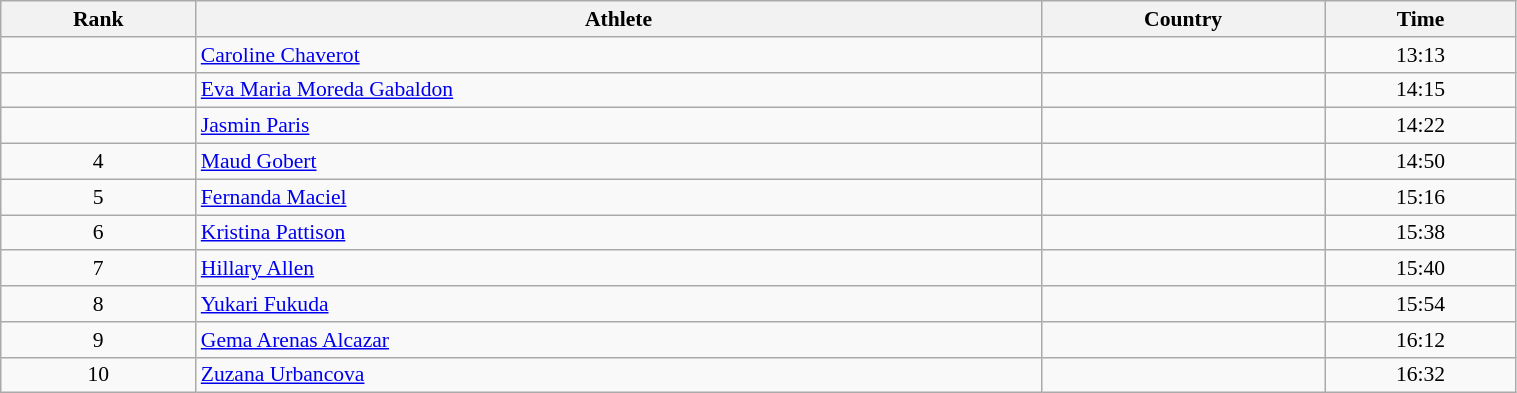<table class="wikitable" width=80% style="font-size:90%; text-align:center;">
<tr>
<th>Rank</th>
<th>Athlete</th>
<th>Country</th>
<th>Time</th>
</tr>
<tr>
<td></td>
<td align=left><a href='#'>Caroline Chaverot</a></td>
<td align=left></td>
<td>13:13</td>
</tr>
<tr>
<td></td>
<td align=left><a href='#'>Eva Maria Moreda Gabaldon</a></td>
<td align=left></td>
<td>14:15</td>
</tr>
<tr>
<td></td>
<td align=left><a href='#'>Jasmin Paris</a></td>
<td align=left></td>
<td>14:22</td>
</tr>
<tr>
<td>4</td>
<td align=left><a href='#'>Maud Gobert</a></td>
<td align=left></td>
<td>14:50</td>
</tr>
<tr>
<td>5</td>
<td align=left><a href='#'>Fernanda Maciel</a></td>
<td align=left></td>
<td>15:16</td>
</tr>
<tr>
<td>6</td>
<td align=left><a href='#'>Kristina Pattison</a></td>
<td align=left></td>
<td>15:38</td>
</tr>
<tr>
<td>7</td>
<td align=left><a href='#'>Hillary Allen</a></td>
<td align=left></td>
<td>15:40</td>
</tr>
<tr>
<td>8</td>
<td align=left><a href='#'>Yukari Fukuda</a></td>
<td align=left></td>
<td>15:54</td>
</tr>
<tr>
<td>9</td>
<td align=left><a href='#'>Gema Arenas Alcazar</a></td>
<td align=left></td>
<td>16:12</td>
</tr>
<tr>
<td>10</td>
<td align=left><a href='#'>Zuzana Urbancova</a></td>
<td align=left></td>
<td>16:32</td>
</tr>
</table>
